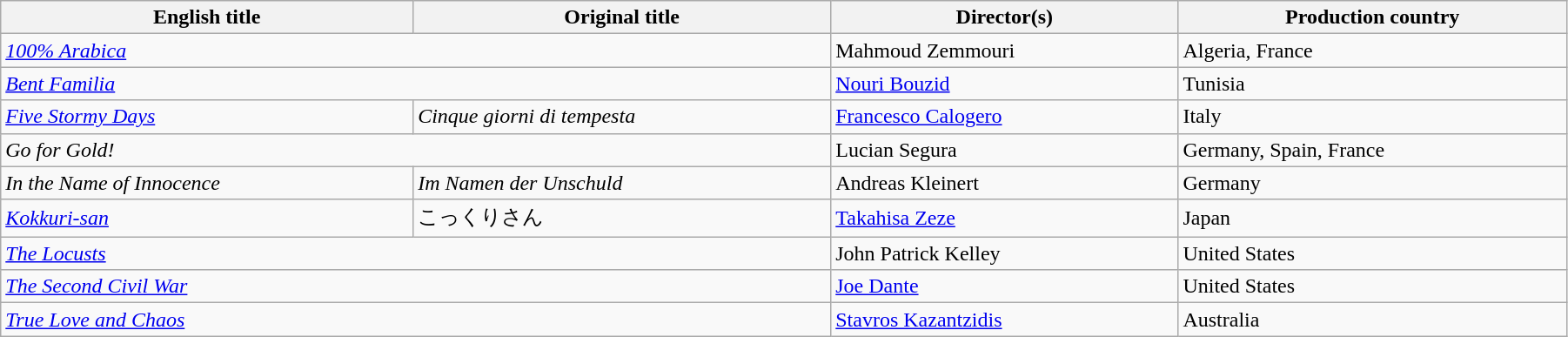<table class="wikitable" width="95%">
<tr>
<th>English title</th>
<th>Original title</th>
<th>Director(s)</th>
<th>Production country</th>
</tr>
<tr>
<td colspan="2"><em><a href='#'>100% Arabica</a></em></td>
<td>Mahmoud Zemmouri</td>
<td>Algeria, France</td>
</tr>
<tr>
<td colspan="2"><em><a href='#'>Bent Familia</a></em></td>
<td><a href='#'>Nouri Bouzid</a></td>
<td>Tunisia</td>
</tr>
<tr>
<td><em><a href='#'>Five Stormy Days</a></em></td>
<td><em>Cinque giorni di tempesta</em></td>
<td><a href='#'>Francesco Calogero</a></td>
<td>Italy</td>
</tr>
<tr>
<td colspan="2"><em>Go for Gold!</em></td>
<td>Lucian Segura</td>
<td>Germany, Spain, France</td>
</tr>
<tr>
<td><em>In the Name of Innocence</em></td>
<td><em>Im Namen der Unschuld</em></td>
<td>Andreas Kleinert</td>
<td>Germany</td>
</tr>
<tr>
<td><em><a href='#'>Kokkuri-san</a></em></td>
<td>こっくりさん</td>
<td><a href='#'>Takahisa Zeze</a></td>
<td>Japan</td>
</tr>
<tr>
<td colspan="2"><em><a href='#'>The Locusts</a></em></td>
<td>John Patrick Kelley</td>
<td>United States</td>
</tr>
<tr>
<td colspan="2"><em><a href='#'>The Second Civil War</a></em></td>
<td><a href='#'>Joe Dante</a></td>
<td>United States</td>
</tr>
<tr>
<td colspan="2"><em><a href='#'>True Love and Chaos</a></em></td>
<td><a href='#'>Stavros Kazantzidis</a></td>
<td>Australia</td>
</tr>
</table>
